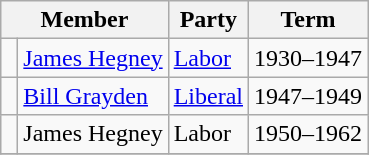<table class="wikitable">
<tr>
<th colspan="2">Member</th>
<th>Party</th>
<th>Term</th>
</tr>
<tr>
<td> </td>
<td><a href='#'>James Hegney</a></td>
<td><a href='#'>Labor</a></td>
<td>1930–1947</td>
</tr>
<tr>
<td> </td>
<td><a href='#'>Bill Grayden</a></td>
<td><a href='#'>Liberal</a></td>
<td>1947–1949</td>
</tr>
<tr>
<td> </td>
<td>James Hegney</td>
<td>Labor</td>
<td>1950–1962</td>
</tr>
<tr>
</tr>
</table>
